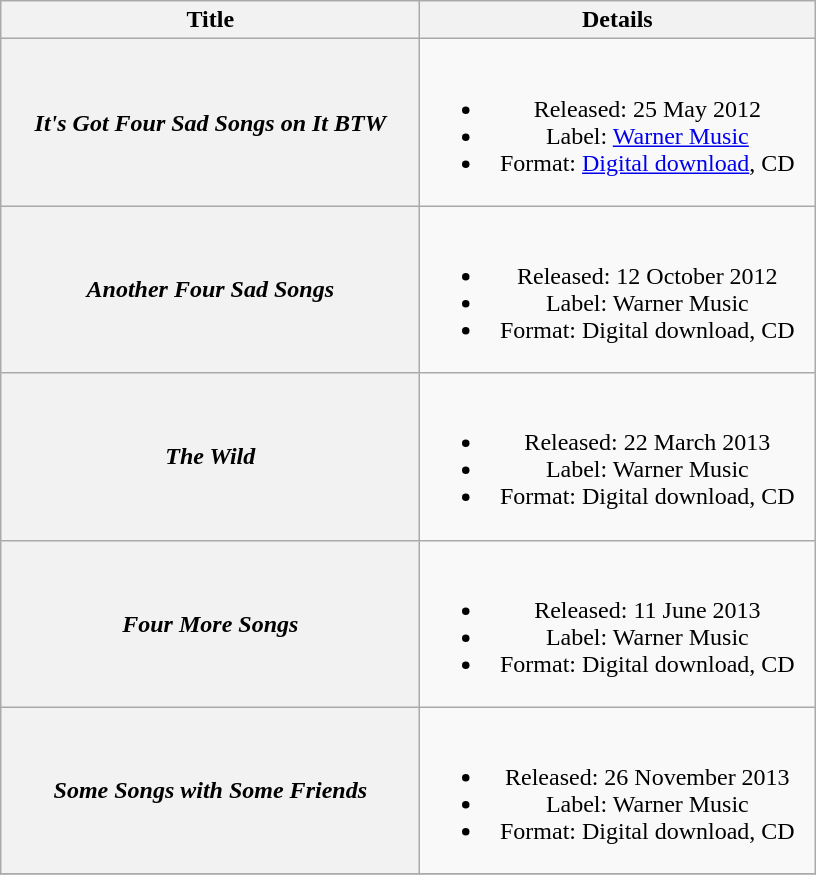<table class="wikitable plainrowheaders" style="text-align:center;">
<tr>
<th scope="col" style="width:17em;">Title</th>
<th scope="col" style="width:16em;">Details</th>
</tr>
<tr>
<th scope="row"><em>It's Got Four Sad Songs on It BTW</em></th>
<td><br><ul><li>Released: 25 May 2012</li><li>Label: <a href='#'>Warner Music</a></li><li>Format: <a href='#'>Digital download</a>, CD</li></ul></td>
</tr>
<tr>
<th scope="row"><em>Another Four Sad Songs</em></th>
<td><br><ul><li>Released: 12 October 2012</li><li>Label: Warner Music</li><li>Format: Digital download, CD</li></ul></td>
</tr>
<tr>
<th scope="row"><em>The Wild</em></th>
<td><br><ul><li>Released: 22 March 2013</li><li>Label: Warner Music</li><li>Format: Digital download, CD</li></ul></td>
</tr>
<tr>
<th scope="row"><em>Four More Songs</em></th>
<td><br><ul><li>Released: 11 June 2013</li><li>Label: Warner Music</li><li>Format: Digital download, CD</li></ul></td>
</tr>
<tr>
<th scope="row"><em>Some Songs with Some Friends</em></th>
<td><br><ul><li>Released: 26 November 2013</li><li>Label: Warner Music</li><li>Format: Digital download, CD</li></ul></td>
</tr>
<tr>
</tr>
</table>
